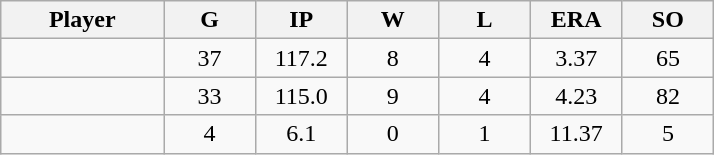<table class="wikitable sortable">
<tr>
<th bgcolor="#DDDDFF" width="16%">Player</th>
<th bgcolor="#DDDDFF" width="9%">G</th>
<th bgcolor="#DDDDFF" width="9%">IP</th>
<th bgcolor="#DDDDFF" width="9%">W</th>
<th bgcolor="#DDDDFF" width="9%">L</th>
<th bgcolor="#DDDDFF" width="9%">ERA</th>
<th bgcolor="#DDDDFF" width="9%">SO</th>
</tr>
<tr align="center">
<td></td>
<td>37</td>
<td>117.2</td>
<td>8</td>
<td>4</td>
<td>3.37</td>
<td>65</td>
</tr>
<tr align="center">
<td></td>
<td>33</td>
<td>115.0</td>
<td>9</td>
<td>4</td>
<td>4.23</td>
<td>82</td>
</tr>
<tr align="center">
<td></td>
<td>4</td>
<td>6.1</td>
<td>0</td>
<td>1</td>
<td>11.37</td>
<td>5</td>
</tr>
</table>
